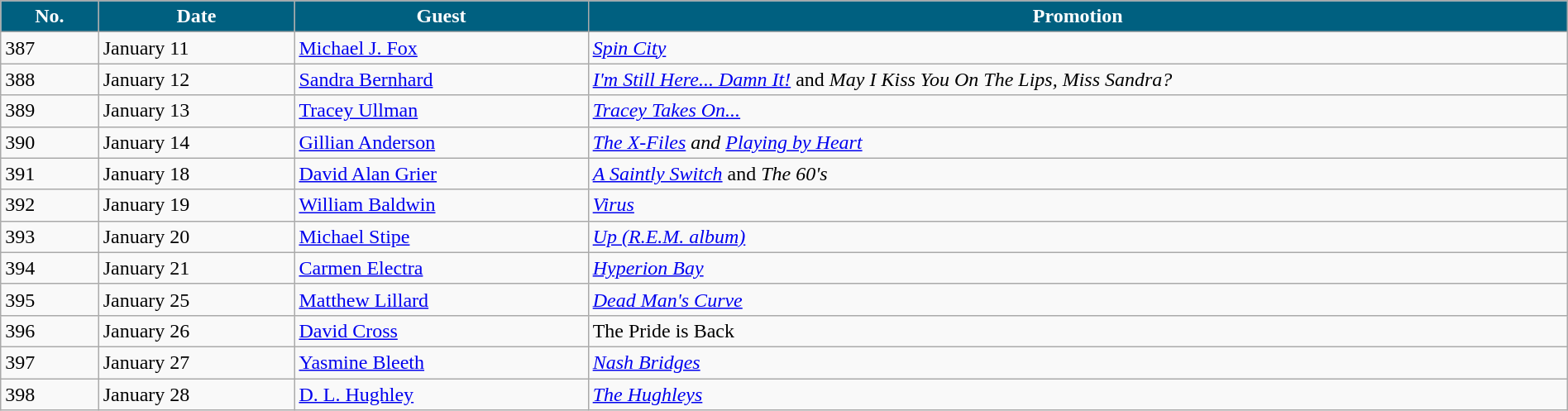<table class="wikitable" width="100%">
<tr>
<th width="5%" style="background:#006080; color:white"><abbr>No.</abbr></th>
<th width="10%" style="background:#006080; color:white">Date</th>
<th width="15%" style="background:#006080; color:white">Guest</th>
<th width="50%" style="background:#006080; color:white">Promotion</th>
</tr>
<tr>
<td>387</td>
<td>January 11</td>
<td><a href='#'>Michael J. Fox</a></td>
<td><em><a href='#'>Spin City</a></em></td>
</tr>
<tr>
<td>388</td>
<td>January 12</td>
<td><a href='#'>Sandra Bernhard</a></td>
<td><em><a href='#'>I'm Still Here... Damn It!</a></em> and <em>May I Kiss You On The Lips, Miss Sandra?</em></td>
</tr>
<tr>
<td>389</td>
<td>January 13</td>
<td><a href='#'>Tracey Ullman</a></td>
<td><em><a href='#'>Tracey Takes On...</a></em></td>
</tr>
<tr>
<td>390</td>
<td>January 14</td>
<td><a href='#'>Gillian Anderson</a></td>
<td><em><a href='#'>The X-Files</a> and <a href='#'>Playing by Heart</a></em></td>
</tr>
<tr>
<td>391</td>
<td>January 18</td>
<td><a href='#'>David Alan Grier</a></td>
<td><em><a href='#'>A Saintly Switch</a></em> and <em>The 60's</em></td>
</tr>
<tr>
<td>392</td>
<td>January 19</td>
<td><a href='#'>William Baldwin</a></td>
<td><em><a href='#'>Virus</a></em></td>
</tr>
<tr>
<td>393</td>
<td>January 20</td>
<td><a href='#'>Michael Stipe</a></td>
<td><em><a href='#'>Up (R.E.M. album)</a></em></td>
</tr>
<tr>
<td>394</td>
<td>January 21</td>
<td><a href='#'>Carmen Electra</a></td>
<td><em><a href='#'>Hyperion Bay</a></em></td>
</tr>
<tr>
<td>395</td>
<td>January 25</td>
<td><a href='#'>Matthew Lillard</a></td>
<td><em><a href='#'>Dead Man's Curve</a></em></td>
</tr>
<tr>
<td>396</td>
<td>January 26</td>
<td><a href='#'>David Cross</a></td>
<td>The Pride is Back</td>
</tr>
<tr>
<td>397</td>
<td>January 27</td>
<td><a href='#'>Yasmine Bleeth</a></td>
<td><em><a href='#'>Nash Bridges</a></em></td>
</tr>
<tr>
<td>398</td>
<td>January 28</td>
<td><a href='#'>D. L. Hughley</a></td>
<td><em><a href='#'>The Hughleys</a></em></td>
</tr>
</table>
